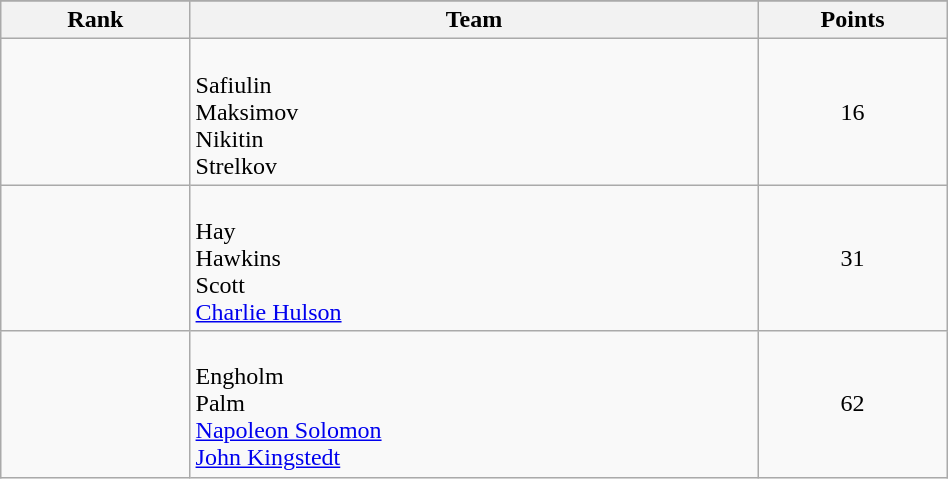<table class="wikitable" style="text-align:center;" width="50%">
<tr>
</tr>
<tr>
<th width=10%>Rank</th>
<th width=30%>Team</th>
<th width=10%>Points</th>
</tr>
<tr>
<td></td>
<td align="left"><br>Safiulin<br>Maksimov<br>Nikitin<br>Strelkov</td>
<td>16</td>
</tr>
<tr>
<td></td>
<td align="left"><br>Hay<br>Hawkins<br>Scott<br><a href='#'>Charlie Hulson</a></td>
<td>31</td>
</tr>
<tr>
<td></td>
<td align="left"><br>Engholm<br>Palm<br><a href='#'>Napoleon Solomon</a><br><a href='#'>John Kingstedt</a></td>
<td>62</td>
</tr>
</table>
